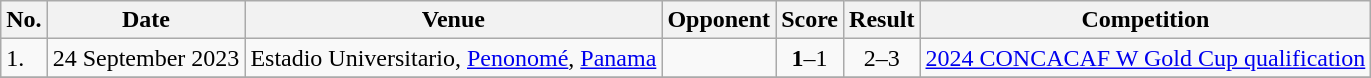<table class="wikitable">
<tr>
<th>No.</th>
<th>Date</th>
<th>Venue</th>
<th>Opponent</th>
<th>Score</th>
<th>Result</th>
<th>Competition</th>
</tr>
<tr>
<td>1.</td>
<td>24 September 2023</td>
<td>Estadio Universitario, <a href='#'>Penonomé</a>, <a href='#'>Panama</a></td>
<td></td>
<td align=center><strong>1</strong>–1</td>
<td align=center>2–3</td>
<td><a href='#'>2024 CONCACAF W Gold Cup qualification</a></td>
</tr>
<tr>
</tr>
</table>
